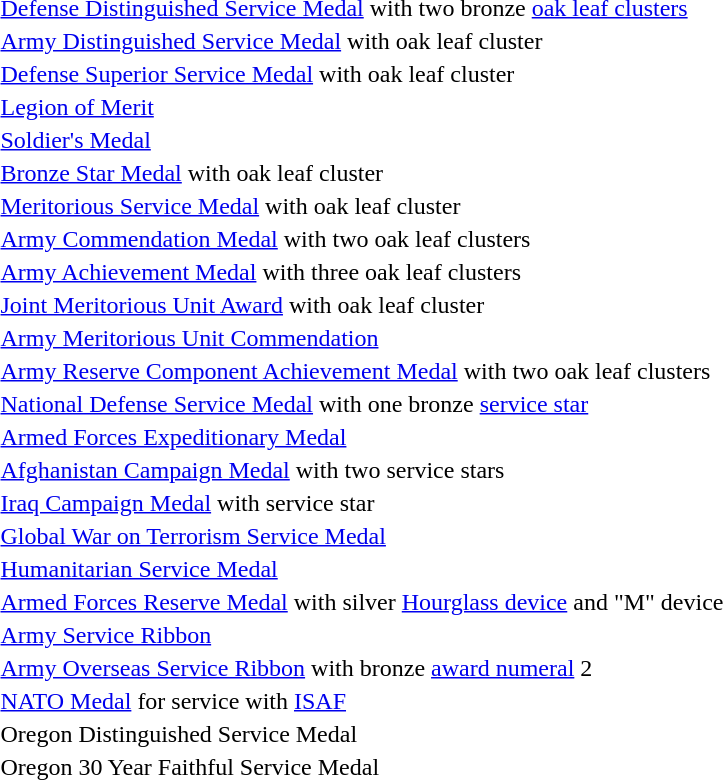<table>
<tr>
<td></td>
<td><a href='#'>Defense Distinguished Service Medal</a> with two bronze <a href='#'>oak leaf clusters</a></td>
</tr>
<tr>
<td></td>
<td><a href='#'>Army Distinguished Service Medal</a> with oak leaf cluster</td>
</tr>
<tr>
<td></td>
<td><a href='#'>Defense Superior Service Medal</a> with oak leaf cluster</td>
</tr>
<tr>
<td></td>
<td><a href='#'>Legion of Merit</a></td>
</tr>
<tr>
<td></td>
<td><a href='#'>Soldier's Medal</a></td>
</tr>
<tr>
<td></td>
<td><a href='#'>Bronze Star Medal</a> with oak leaf cluster</td>
</tr>
<tr>
<td></td>
<td><a href='#'>Meritorious Service Medal</a> with oak leaf cluster</td>
</tr>
<tr>
<td><span></span><span></span></td>
<td><a href='#'>Army Commendation Medal</a> with two oak leaf clusters</td>
</tr>
<tr>
<td><span></span><span></span><span></span></td>
<td><a href='#'>Army Achievement Medal</a> with three oak leaf clusters</td>
</tr>
<tr>
<td></td>
<td><a href='#'>Joint Meritorious Unit Award</a> with oak leaf cluster</td>
</tr>
<tr>
<td></td>
<td><a href='#'>Army Meritorious Unit Commendation</a></td>
</tr>
<tr>
<td><span></span><span></span></td>
<td><a href='#'>Army Reserve Component Achievement Medal</a> with two oak leaf clusters</td>
</tr>
<tr>
<td></td>
<td><a href='#'>National Defense Service Medal</a> with one bronze <a href='#'>service star</a></td>
</tr>
<tr>
<td></td>
<td><a href='#'>Armed Forces Expeditionary Medal</a></td>
</tr>
<tr>
<td><span></span><span></span></td>
<td><a href='#'>Afghanistan Campaign Medal</a> with two service stars</td>
</tr>
<tr>
<td></td>
<td><a href='#'>Iraq Campaign Medal</a> with service star</td>
</tr>
<tr>
<td></td>
<td><a href='#'>Global War on Terrorism Service Medal</a></td>
</tr>
<tr>
<td></td>
<td><a href='#'>Humanitarian Service Medal</a></td>
</tr>
<tr>
<td><span></span><span></span></td>
<td><a href='#'>Armed Forces Reserve Medal</a> with silver <a href='#'>Hourglass device</a> and "M" device</td>
</tr>
<tr>
<td></td>
<td><a href='#'>Army Service Ribbon</a></td>
</tr>
<tr>
<td><span></span></td>
<td><a href='#'>Army Overseas Service Ribbon</a> with bronze <a href='#'>award numeral</a> 2</td>
</tr>
<tr>
<td></td>
<td><a href='#'>NATO Medal</a> for service with <a href='#'>ISAF</a></td>
</tr>
<tr>
<td></td>
<td>Oregon Distinguished Service Medal</td>
</tr>
<tr>
<td></td>
<td>Oregon 30 Year Faithful Service Medal</td>
</tr>
</table>
